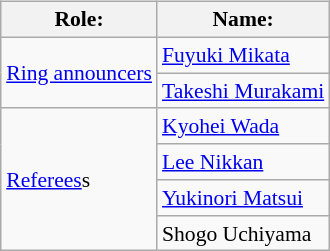<table class=wikitable style="font-size:90%; margin: 0.5em 0 0.5em 1em; float: right; clear: right;">
<tr>
<th>Role:</th>
<th>Name:</th>
</tr>
<tr>
<td rowspan=2><a href='#'>Ring announcers</a></td>
<td><a href='#'>Fuyuki Mikata</a></td>
</tr>
<tr>
<td><a href='#'>Takeshi Murakami</a></td>
</tr>
<tr>
<td rowspan=4><a href='#'>Referees</a>s</td>
<td><a href='#'>Kyohei Wada</a></td>
</tr>
<tr>
<td><a href='#'>Lee Nikkan</a></td>
</tr>
<tr>
<td><a href='#'>Yukinori Matsui</a></td>
</tr>
<tr>
<td>Shogo Uchiyama</td>
</tr>
</table>
